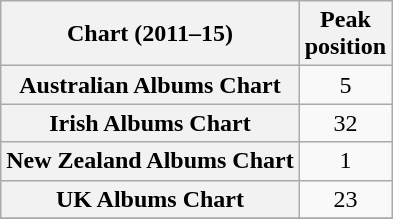<table class="wikitable plainrowheaders sortable" style="text-align:center;" border="1">
<tr>
<th scope="col">Chart (2011–15)</th>
<th scope="col">Peak<br>position</th>
</tr>
<tr>
<th scope="row">Australian Albums Chart</th>
<td>5</td>
</tr>
<tr>
<th scope="row">Irish Albums Chart</th>
<td>32</td>
</tr>
<tr>
<th scope="row">New Zealand Albums Chart</th>
<td>1</td>
</tr>
<tr>
<th scope="row">UK Albums Chart</th>
<td>23</td>
</tr>
<tr>
</tr>
</table>
